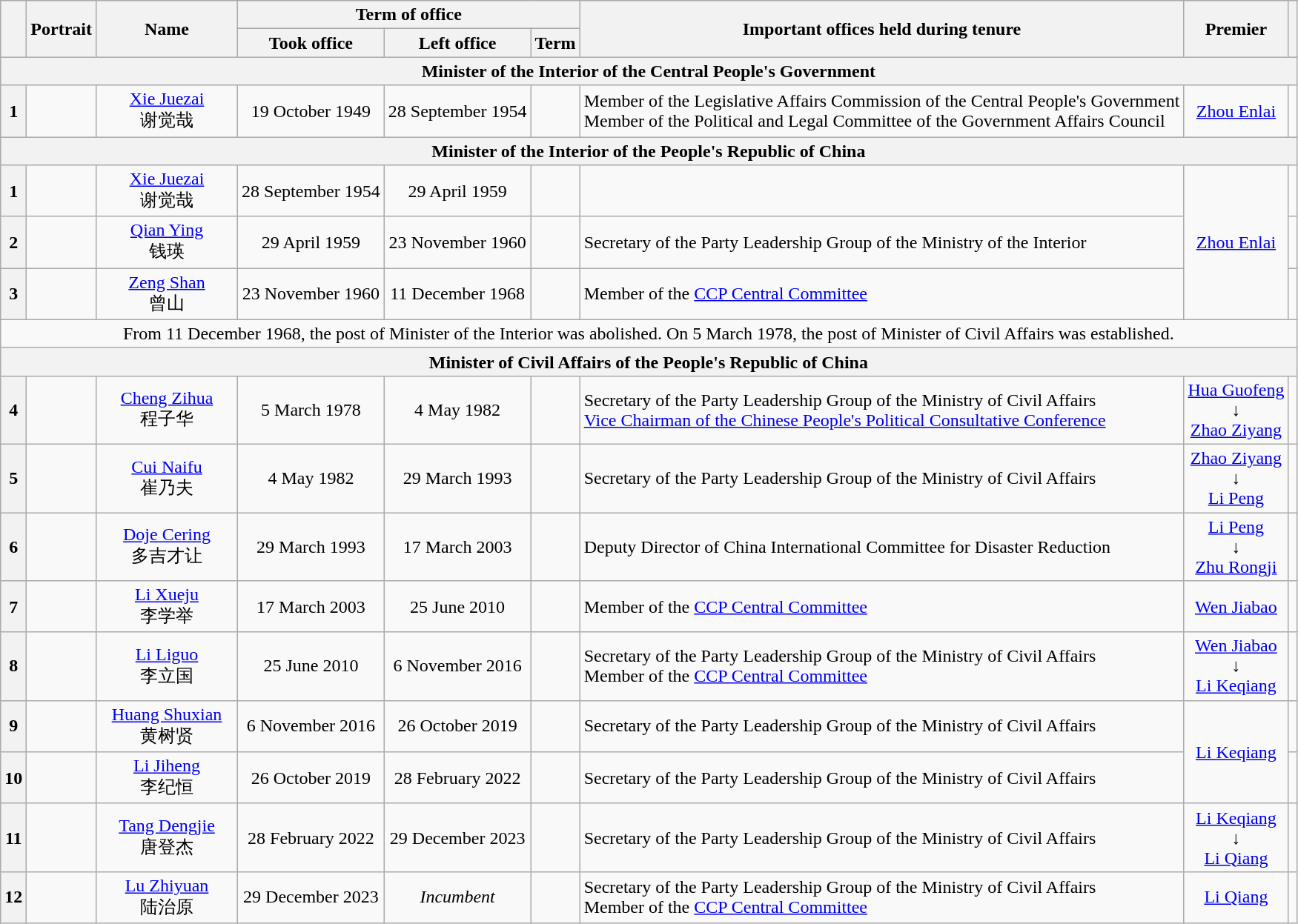<table class="wikitable" style="text-align:center">
<tr>
<th rowspan="2"></th>
<th rowspan="2">Portrait</th>
<th rowspan="2" width="120">Name<br></th>
<th colspan="3">Term of office</th>
<th rowspan="2">Important offices held during tenure</th>
<th rowspan="2">Premier</th>
<th rowspan="2"></th>
</tr>
<tr>
<th>Took office</th>
<th>Left office</th>
<th>Term</th>
</tr>
<tr>
<th colspan="9"><strong>Minister of the Interior of the Central People's Government</strong></th>
</tr>
<tr>
<th>1</th>
<td></td>
<td><a href='#'>Xie Juezai</a><br>谢觉哉<br></td>
<td>19 October 1949</td>
<td>28 September 1954</td>
<td></td>
<td align="left">Member of the Legislative Affairs Commission of the Central People's Government<br>Member of the Political and Legal Committee of the Government Affairs Council</td>
<td><a href='#'>Zhou Enlai</a></td>
<td></td>
</tr>
<tr>
<th colspan="9"><strong>Minister of the Interior of the People's Republic of China</strong></th>
</tr>
<tr>
<th>1</th>
<td></td>
<td><a href='#'>Xie Juezai</a><br>谢觉哉<br></td>
<td>28 September 1954</td>
<td>29 April 1959</td>
<td></td>
<td align="left"></td>
<td rowspan="3"><a href='#'>Zhou Enlai</a></td>
<td></td>
</tr>
<tr>
<th>2</th>
<td></td>
<td><a href='#'>Qian Ying</a><br>钱瑛<br></td>
<td>29 April 1959</td>
<td>23 November 1960</td>
<td></td>
<td align="left">Secretary of the Party Leadership Group of the Ministry of the Interior</td>
<td></td>
</tr>
<tr>
<th>3</th>
<td></td>
<td><a href='#'>Zeng Shan</a><br>曾山<br></td>
<td>23 November 1960</td>
<td>11 December 1968</td>
<td></td>
<td align="left">Member of the <a href='#'>CCP Central Committee</a></td>
<td></td>
</tr>
<tr>
<td colspan="9">From 11 December 1968, the post of Minister of the Interior was abolished. On 5 March 1978, the post of Minister of Civil Affairs was established.</td>
</tr>
<tr>
<th colspan="9"><strong>Minister of Civil Affairs of the People's Republic of China</strong></th>
</tr>
<tr>
<th>4</th>
<td></td>
<td><a href='#'>Cheng Zihua</a><br>程子华<br></td>
<td>5 March 1978</td>
<td>4 May 1982</td>
<td></td>
<td align="left">Secretary of the Party Leadership Group of the Ministry of Civil Affairs<br><a href='#'>Vice Chairman of the Chinese People's Political Consultative Conference</a></td>
<td><a href='#'>Hua Guofeng</a><br>↓<br><a href='#'>Zhao Ziyang</a></td>
<td></td>
</tr>
<tr>
<th>5</th>
<td></td>
<td><a href='#'>Cui Naifu</a><br>崔乃夫<br></td>
<td>4 May 1982</td>
<td>29 March 1993</td>
<td></td>
<td align="left">Secretary of the Party Leadership Group of the Ministry of Civil Affairs</td>
<td><a href='#'>Zhao Ziyang</a><br>↓<br><a href='#'>Li Peng</a></td>
<td></td>
</tr>
<tr>
<th>6</th>
<td></td>
<td><a href='#'>Doje Cering</a><br>多吉才让<br></td>
<td>29 March 1993</td>
<td>17 March 2003</td>
<td></td>
<td align="left">Deputy Director of China International Committee for Disaster Reduction</td>
<td><a href='#'>Li Peng</a><br>↓<br><a href='#'>Zhu Rongji</a></td>
<td></td>
</tr>
<tr>
<th>7</th>
<td></td>
<td><a href='#'>Li Xueju</a><br>李学举<br></td>
<td>17 March 2003</td>
<td>25 June 2010</td>
<td></td>
<td align="left">Member of the <a href='#'>CCP Central Committee</a></td>
<td><a href='#'>Wen Jiabao</a></td>
<td></td>
</tr>
<tr>
<th>8</th>
<td></td>
<td><a href='#'>Li Liguo</a><br>李立国<br></td>
<td>25 June 2010</td>
<td>6 November 2016</td>
<td></td>
<td align="left">Secretary of the Party Leadership Group of the Ministry of Civil Affairs<br>Member of the <a href='#'>CCP Central Committee</a></td>
<td><a href='#'>Wen Jiabao</a><br>↓<br><a href='#'>Li Keqiang</a></td>
<td></td>
</tr>
<tr>
<th>9</th>
<td></td>
<td><a href='#'>Huang Shuxian</a><br>黄树贤<br></td>
<td>6 November 2016</td>
<td>26 October 2019</td>
<td></td>
<td align="left">Secretary of the Party Leadership Group of the Ministry of Civil Affairs</td>
<td rowspan="2"><a href='#'>Li Keqiang</a></td>
<td></td>
</tr>
<tr>
<th>10</th>
<td></td>
<td><a href='#'>Li Jiheng</a><br>李纪恒<br></td>
<td>26 October 2019</td>
<td>28 February 2022</td>
<td></td>
<td align="left">Secretary of the Party Leadership Group of the Ministry of Civil Affairs</td>
<td></td>
</tr>
<tr>
<th>11</th>
<td></td>
<td><a href='#'>Tang Dengjie</a><br>唐登杰<br></td>
<td>28 February 2022</td>
<td>29 December 2023</td>
<td></td>
<td align="left">Secretary of the Party Leadership Group of the Ministry of Civil Affairs</td>
<td><a href='#'>Li Keqiang</a><br>↓<br><a href='#'>Li Qiang</a></td>
<td></td>
</tr>
<tr>
<th>12</th>
<td></td>
<td><a href='#'>Lu Zhiyuan</a><br>陆治原<br></td>
<td>29 December 2023</td>
<td><em>Incumbent</em></td>
<td></td>
<td align="left">Secretary of the Party Leadership Group of the Ministry of Civil Affairs<br>Member of the <a href='#'>CCP Central Committee</a></td>
<td><a href='#'>Li Qiang</a></td>
<td></td>
</tr>
</table>
